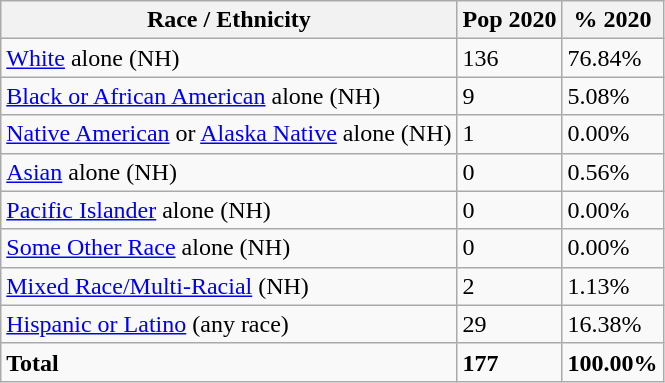<table class="wikitable">
<tr>
<th>Race / Ethnicity</th>
<th>Pop 2020</th>
<th>% 2020</th>
</tr>
<tr>
<td><a href='#'>White</a> alone (NH)</td>
<td>136</td>
<td>76.84%</td>
</tr>
<tr>
<td><a href='#'>Black or African American</a> alone (NH)</td>
<td>9</td>
<td>5.08%</td>
</tr>
<tr>
<td><a href='#'>Native American</a> or <a href='#'>Alaska Native</a> alone (NH)</td>
<td>1</td>
<td>0.00%</td>
</tr>
<tr>
<td><a href='#'>Asian</a> alone (NH)</td>
<td>0</td>
<td>0.56%</td>
</tr>
<tr>
<td><a href='#'>Pacific Islander</a> alone (NH)</td>
<td>0</td>
<td>0.00%</td>
</tr>
<tr>
<td><a href='#'>Some Other Race</a> alone (NH)</td>
<td>0</td>
<td>0.00%</td>
</tr>
<tr>
<td><a href='#'>Mixed Race/Multi-Racial</a> (NH)</td>
<td>2</td>
<td>1.13%</td>
</tr>
<tr>
<td><a href='#'>Hispanic or Latino</a> (any race)</td>
<td>29</td>
<td>16.38%</td>
</tr>
<tr>
<td><strong>Total</strong></td>
<td><strong>177</strong></td>
<td><strong>100.00%</strong></td>
</tr>
</table>
